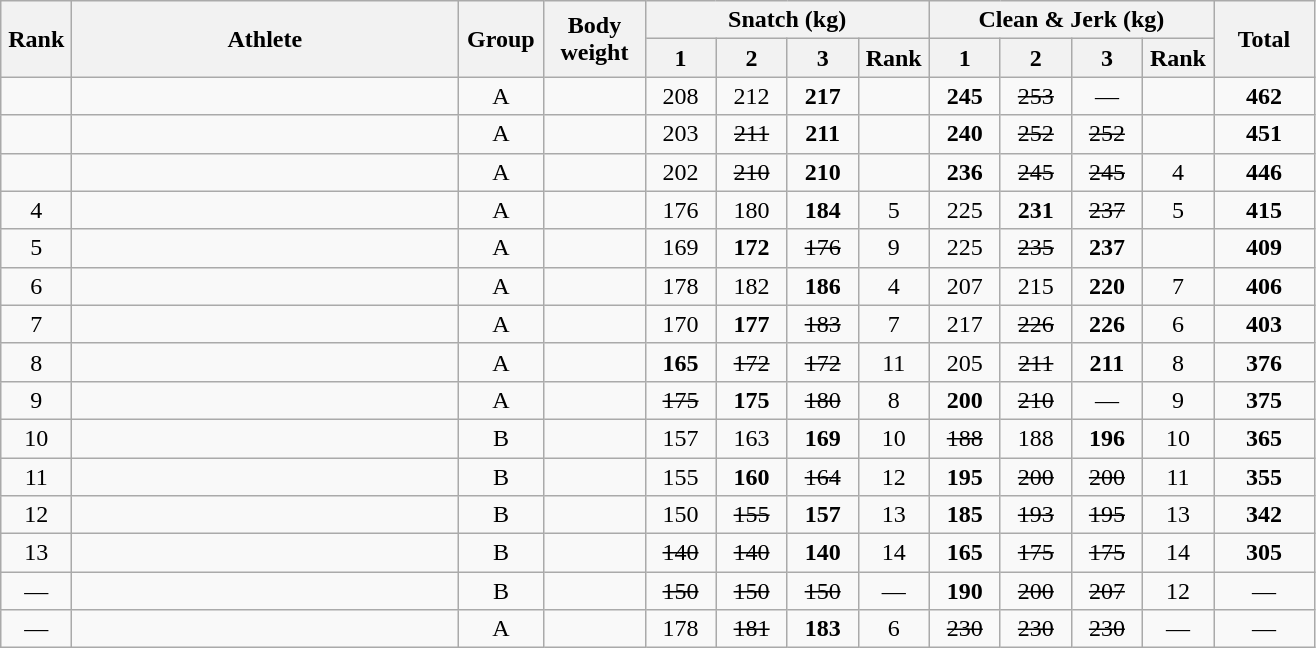<table class = "wikitable" style="text-align:center;">
<tr>
<th rowspan=2 width=40>Rank</th>
<th rowspan=2 width=250>Athlete</th>
<th rowspan=2 width=50>Group</th>
<th rowspan=2 width=60>Body weight</th>
<th colspan=4>Snatch (kg)</th>
<th colspan=4>Clean & Jerk (kg)</th>
<th rowspan=2 width=60>Total</th>
</tr>
<tr>
<th width=40>1</th>
<th width=40>2</th>
<th width=40>3</th>
<th width=40>Rank</th>
<th width=40>1</th>
<th width=40>2</th>
<th width=40>3</th>
<th width=40>Rank</th>
</tr>
<tr>
<td></td>
<td align=left></td>
<td>A</td>
<td></td>
<td>208</td>
<td>212</td>
<td><strong>217</strong></td>
<td></td>
<td><strong>245</strong></td>
<td><s>253</s></td>
<td>—</td>
<td></td>
<td><strong>462</strong></td>
</tr>
<tr>
<td></td>
<td align=left></td>
<td>A</td>
<td></td>
<td>203</td>
<td><s>211</s></td>
<td><strong>211</strong></td>
<td></td>
<td><strong>240</strong></td>
<td><s>252</s></td>
<td><s>252</s></td>
<td></td>
<td><strong>451</strong></td>
</tr>
<tr>
<td></td>
<td align=left></td>
<td>A</td>
<td></td>
<td>202</td>
<td><s>210</s></td>
<td><strong>210</strong></td>
<td></td>
<td><strong>236</strong></td>
<td><s>245</s></td>
<td><s>245</s></td>
<td>4</td>
<td><strong>446</strong></td>
</tr>
<tr>
<td>4</td>
<td align=left></td>
<td>A</td>
<td></td>
<td>176</td>
<td>180</td>
<td><strong>184</strong></td>
<td>5</td>
<td>225</td>
<td><strong>231</strong></td>
<td><s>237</s></td>
<td>5</td>
<td><strong>415</strong></td>
</tr>
<tr>
<td>5</td>
<td align=left></td>
<td>A</td>
<td></td>
<td>169</td>
<td><strong>172</strong></td>
<td><s>176</s></td>
<td>9</td>
<td>225</td>
<td><s>235</s></td>
<td><strong>237</strong></td>
<td></td>
<td><strong>409</strong></td>
</tr>
<tr>
<td>6</td>
<td align=left></td>
<td>A</td>
<td></td>
<td>178</td>
<td>182</td>
<td><strong>186</strong></td>
<td>4</td>
<td>207</td>
<td>215</td>
<td><strong>220</strong></td>
<td>7</td>
<td><strong>406</strong></td>
</tr>
<tr>
<td>7</td>
<td align=left></td>
<td>A</td>
<td></td>
<td>170</td>
<td><strong>177</strong></td>
<td><s>183</s></td>
<td>7</td>
<td>217</td>
<td><s>226</s></td>
<td><strong>226</strong></td>
<td>6</td>
<td><strong>403</strong></td>
</tr>
<tr>
<td>8</td>
<td align=left></td>
<td>A</td>
<td></td>
<td><strong>165</strong></td>
<td><s>172</s></td>
<td><s>172</s></td>
<td>11</td>
<td>205</td>
<td><s>211</s></td>
<td><strong>211</strong></td>
<td>8</td>
<td><strong>376</strong></td>
</tr>
<tr>
<td>9</td>
<td align=left></td>
<td>A</td>
<td></td>
<td><s>175</s></td>
<td><strong>175</strong></td>
<td><s>180</s></td>
<td>8</td>
<td><strong>200</strong></td>
<td><s>210</s></td>
<td>—</td>
<td>9</td>
<td><strong>375</strong></td>
</tr>
<tr>
<td>10</td>
<td align=left></td>
<td>B</td>
<td></td>
<td>157</td>
<td>163</td>
<td><strong>169</strong></td>
<td>10</td>
<td><s>188</s></td>
<td>188</td>
<td><strong>196</strong></td>
<td>10</td>
<td><strong>365</strong></td>
</tr>
<tr>
<td>11</td>
<td align=left></td>
<td>B</td>
<td></td>
<td>155</td>
<td><strong>160</strong></td>
<td><s>164</s></td>
<td>12</td>
<td><strong>195</strong></td>
<td><s>200</s></td>
<td><s>200</s></td>
<td>11</td>
<td><strong>355</strong></td>
</tr>
<tr>
<td>12</td>
<td align=left></td>
<td>B</td>
<td></td>
<td>150</td>
<td><s>155</s></td>
<td><strong>157</strong></td>
<td>13</td>
<td><strong>185</strong></td>
<td><s>193</s></td>
<td><s>195</s></td>
<td>13</td>
<td><strong>342</strong></td>
</tr>
<tr>
<td>13</td>
<td align=left></td>
<td>B</td>
<td></td>
<td><s>140</s></td>
<td><s>140</s></td>
<td><strong>140</strong></td>
<td>14</td>
<td><strong>165</strong></td>
<td><s>175</s></td>
<td><s>175</s></td>
<td>14</td>
<td><strong>305</strong></td>
</tr>
<tr>
<td>—</td>
<td align=left></td>
<td>B</td>
<td></td>
<td><s>150</s></td>
<td><s>150</s></td>
<td><s>150</s></td>
<td>—</td>
<td><strong>190</strong></td>
<td><s>200</s></td>
<td><s>207</s></td>
<td>12</td>
<td>—</td>
</tr>
<tr>
<td>—</td>
<td align=left></td>
<td>A</td>
<td></td>
<td>178</td>
<td><s>181</s></td>
<td><strong>183</strong></td>
<td>6</td>
<td><s>230</s></td>
<td><s>230</s></td>
<td><s>230</s></td>
<td>—</td>
<td>—</td>
</tr>
</table>
